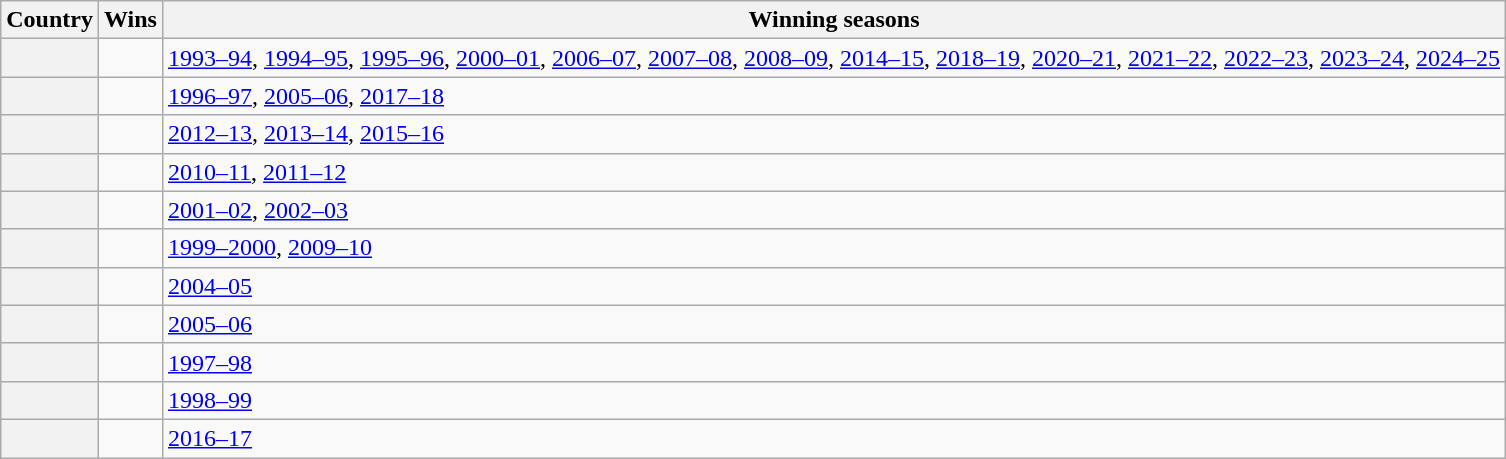<table class="wikitable sortable plainrowheaders">
<tr>
<th scope="col">Country</th>
<th scope="col">Wins</th>
<th scope="col" class="unsortable">Winning seasons</th>
</tr>
<tr>
<th scope="row"></th>
<td></td>
<td><a href='#'>1993–94</a>, <a href='#'>1994–95</a>, <a href='#'>1995–96</a>, <a href='#'>2000–01</a>, <a href='#'>2006–07</a>, <a href='#'>2007–08</a>, <a href='#'>2008–09</a>, <a href='#'>2014–15</a>, <a href='#'>2018–19</a>, <a href='#'>2020–21</a>, <a href='#'>2021–22</a>, <a href='#'>2022–23</a>, <a href='#'>2023–24</a>, <a href='#'>2024–25</a></td>
</tr>
<tr>
<th scope="row"></th>
<td></td>
<td><a href='#'>1996–97</a>, <a href='#'>2005–06</a>, <a href='#'>2017–18</a></td>
</tr>
<tr>
<th scope="row"></th>
<td></td>
<td><a href='#'>2012–13</a>, <a href='#'>2013–14</a>, <a href='#'>2015–16</a></td>
</tr>
<tr>
<th scope="row"></th>
<td></td>
<td><a href='#'>2010–11</a>, <a href='#'>2011–12</a></td>
</tr>
<tr>
<th scope="row"></th>
<td></td>
<td><a href='#'>2001–02</a>, <a href='#'>2002–03</a></td>
</tr>
<tr>
<th scope="row"></th>
<td></td>
<td><a href='#'>1999–2000</a>, <a href='#'>2009–10</a></td>
</tr>
<tr>
<th scope="row"></th>
<td></td>
<td><a href='#'>2004–05</a></td>
</tr>
<tr>
<th scope="row"></th>
<td></td>
<td><a href='#'>2005–06</a></td>
</tr>
<tr>
<th scope="row"></th>
<td></td>
<td><a href='#'>1997–98</a></td>
</tr>
<tr>
<th scope="row"></th>
<td></td>
<td><a href='#'>1998–99</a></td>
</tr>
<tr>
<th scope="row"></th>
<td></td>
<td><a href='#'>2016–17</a></td>
</tr>
</table>
